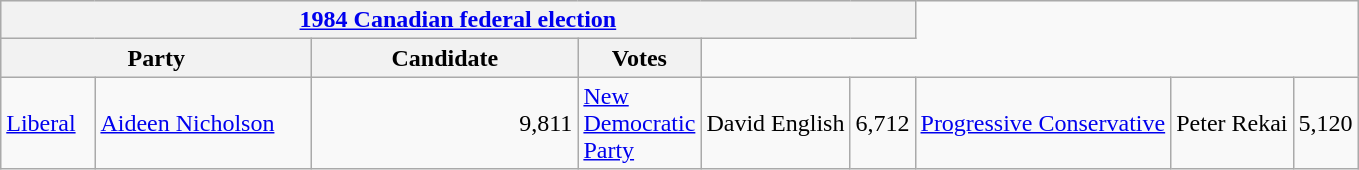<table class="wikitable">
<tr style="background:#e9e9e9;">
<th colspan="6"><a href='#'>1984 Canadian federal election</a></th>
</tr>
<tr style="background:#e9e9e9;">
<th colspan="2" style="width: 200px">Party</th>
<th style="width: 170px">Candidate</th>
<th style="width: 40px">Votes</th>
</tr>
<tr>
<td><a href='#'>Liberal</a></td>
<td><a href='#'>Aideen Nicholson</a></td>
<td align="right">9,811<br></td>
<td><a href='#'>New Democratic Party</a></td>
<td>David English</td>
<td align="right">6,712<br></td>
<td><a href='#'>Progressive Conservative</a></td>
<td>Peter Rekai</td>
<td align="right">5,120<br>


</td>
</tr>
</table>
